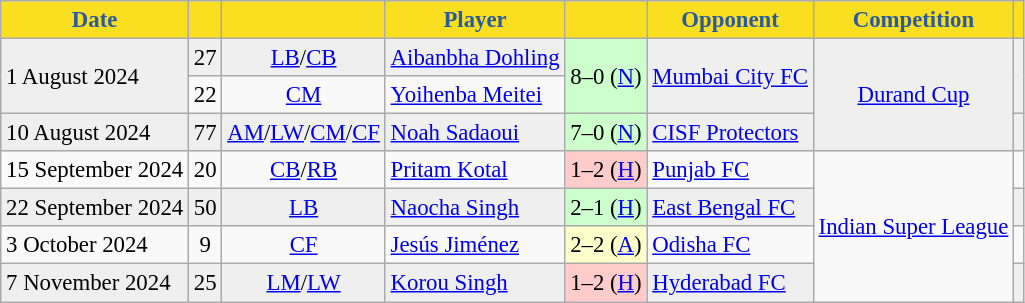<table class="wikitable sortable" style="text-align:center; font-size:95%;">
<tr>
<th style="background:#FADF20; color:#2A5AA1; text-align:center;">Date</th>
<th style="background:#FADF20; color:#2A5AA1; text-align:center;"></th>
<th style="background:#FADF20; color:#2A5AA1; text-align:center;"></th>
<th style="background:#FADF20; color:#2A5AA1; text-align:center;">Player</th>
<th style="background:#FADF20; color:#2A5AA1; text-align:center;"></th>
<th style="background:#FADF20; color:#2A5AA1; text-align:center;">Opponent</th>
<th style="background:#FADF20; color:#2A5AA1; text-align:center;">Competition</th>
<th style="background:#FADF20; color:#2A5AA1; text-align:center;" class="unsortable"></th>
</tr>
<tr bgcolor="#EFEFEF">
<td rowspan="2" style="text-align:left">1 August 2024</td>
<td>27</td>
<td><a href='#'>LB</a>/<a href='#'>CB</a></td>
<td style="text-align:left"> <a href='#'>Aibanbha Dohling</a></td>
<td rowspan="2" style="background:#CCFFCC; ">8–0 (<a href='#'>N</a>)</td>
<td rowspan="2" style="text-align:left"> <a href='#'>Mumbai City FC</a></td>
<td rowspan="3"><a href='#'>Durand Cup</a></td>
<td rowspan="2"></td>
</tr>
<tr>
<td style="text-align:center">22</td>
<td style="text-align:center"><a href='#'>CM</a></td>
<td style="text-align:left"> <a href='#'>Yoihenba Meitei</a></td>
</tr>
<tr bgcolor="#EFEFEF">
<td style="text-align:left">10 August 2024</td>
<td>77</td>
<td><a href='#'>AM</a>/<a href='#'>LW</a>/<a href='#'>CM</a>/<a href='#'>CF</a></td>
<td style="text-align:left"> <a href='#'>Noah Sadaoui</a></td>
<td style="background:#CCFFCC; ">7–0 (<a href='#'>N</a>)</td>
<td style="text-align:left"> <a href='#'>CISF Protectors</a></td>
<td></td>
</tr>
<tr>
<td style="text-align:left">15 September 2024</td>
<td>20</td>
<td><a href='#'>CB</a>/<a href='#'>RB</a></td>
<td style="text-align:left"> <a href='#'>Pritam Kotal</a></td>
<td style="background:#FFCCCC; text-align:center">1–2 (<a href='#'>H</a>)</td>
<td style="text-align:left"> <a href='#'>Punjab FC</a></td>
<td rowspan="4"><a href='#'>Indian Super League</a></td>
<td></td>
</tr>
<tr bgcolor="#EFEFEF">
<td style="text-align:left">22 September 2024</td>
<td>50</td>
<td><a href='#'>LB</a></td>
<td style="text-align:left"> <a href='#'>Naocha Singh</a></td>
<td style="background:#CCFFCC; ">2–1 (<a href='#'>H</a>)</td>
<td style="text-align:left"> <a href='#'>East Bengal FC</a></td>
<td></td>
</tr>
<tr>
<td style="text-align:left">3 October 2024</td>
<td>9</td>
<td><a href='#'>CF</a></td>
<td style="text-align:left"> <a href='#'>Jesús Jiménez</a></td>
<td style="background:#FFFFCC; ">2–2 (<a href='#'>A</a>)</td>
<td style="text-align:left"> <a href='#'>Odisha FC</a></td>
<td></td>
</tr>
<tr bgcolor="#EFEFEF">
<td style="text-align:left">7 November 2024</td>
<td>25</td>
<td><a href='#'>LM</a>/<a href='#'>LW</a></td>
<td style="text-align:left"> <a href='#'>Korou Singh</a></td>
<td style="background:#FFCCCC; ">1–2 (<a href='#'>H</a>)</td>
<td style="text-align:left"> <a href='#'>Hyderabad FC</a></td>
<td></td>
</tr>
</table>
